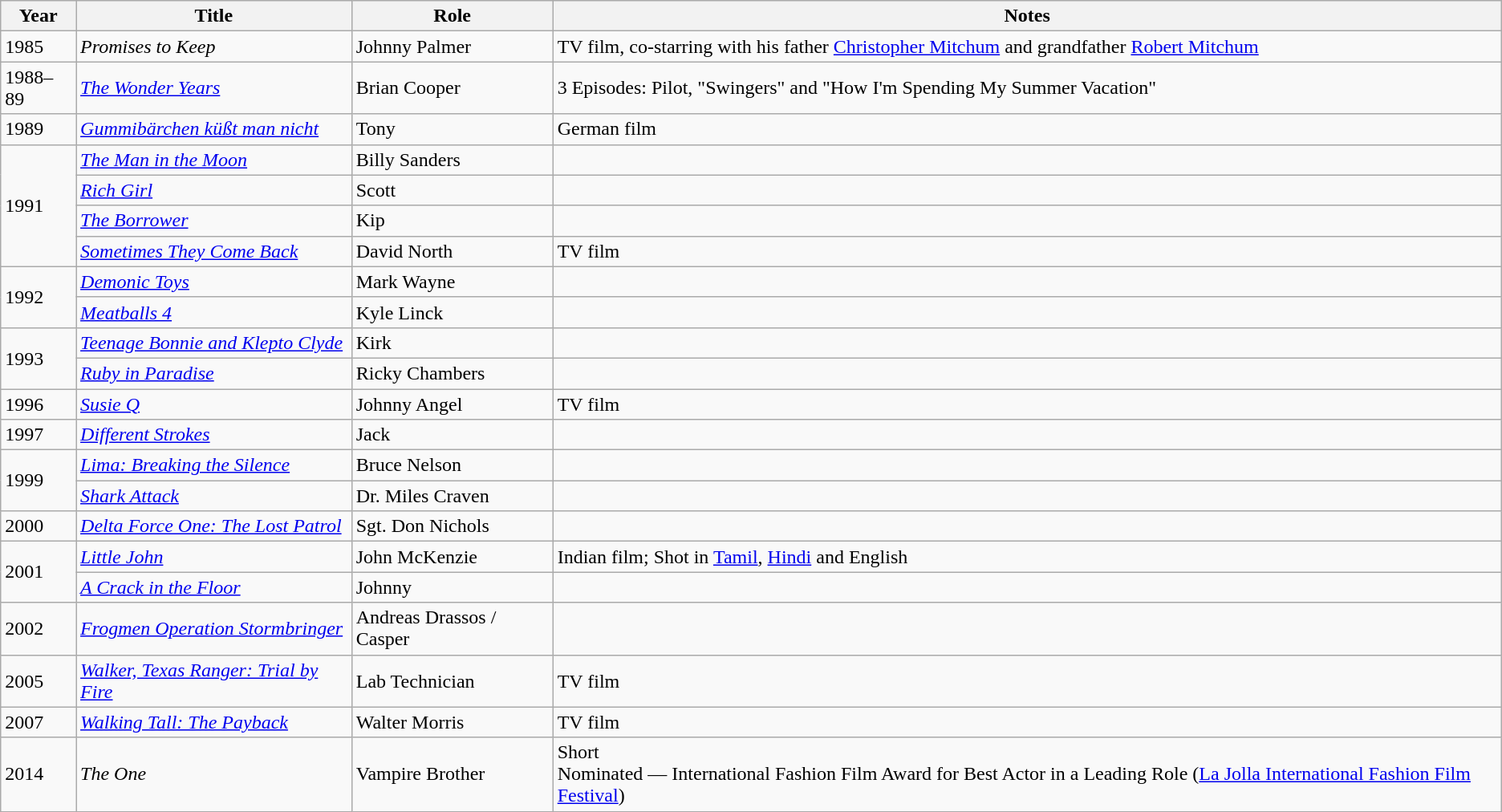<table class="wikitable sortable">
<tr>
<th>Year</th>
<th>Title</th>
<th>Role</th>
<th class="unsortable">Notes</th>
</tr>
<tr>
<td>1985</td>
<td><em>Promises to Keep</em></td>
<td>Johnny Palmer</td>
<td>TV film, co-starring with his father <a href='#'>Christopher Mitchum</a> and grandfather <a href='#'>Robert Mitchum</a></td>
</tr>
<tr>
<td>1988–89</td>
<td><em><a href='#'>The Wonder Years</a></em></td>
<td>Brian Cooper</td>
<td>3 Episodes: Pilot, "Swingers" and "How I'm Spending My Summer Vacation"</td>
</tr>
<tr>
<td>1989</td>
<td><em><a href='#'>Gummibärchen küßt man nicht</a></em></td>
<td>Tony</td>
<td>German film</td>
</tr>
<tr>
<td rowspan=4>1991</td>
<td><em><a href='#'>The Man in the Moon</a></em></td>
<td>Billy Sanders</td>
<td></td>
</tr>
<tr>
<td><em><a href='#'>Rich Girl</a></em></td>
<td>Scott</td>
<td></td>
</tr>
<tr>
<td><em><a href='#'>The Borrower</a></em></td>
<td>Kip</td>
<td></td>
</tr>
<tr>
<td><em><a href='#'>Sometimes They Come Back</a></em></td>
<td>David North</td>
<td>TV film</td>
</tr>
<tr>
<td rowspan=2>1992</td>
<td><em><a href='#'>Demonic Toys</a></em></td>
<td>Mark Wayne</td>
<td></td>
</tr>
<tr>
<td><em><a href='#'>Meatballs 4</a></em></td>
<td>Kyle Linck</td>
<td></td>
</tr>
<tr>
<td rowspan=2>1993</td>
<td><em><a href='#'>Teenage Bonnie and Klepto Clyde</a></em></td>
<td>Kirk</td>
<td></td>
</tr>
<tr>
<td><em><a href='#'>Ruby in Paradise</a></em></td>
<td>Ricky Chambers</td>
<td></td>
</tr>
<tr>
<td>1996</td>
<td><em><a href='#'>Susie Q</a></em></td>
<td>Johnny Angel</td>
<td>TV film</td>
</tr>
<tr>
<td>1997</td>
<td><em><a href='#'>Different Strokes</a></em></td>
<td>Jack</td>
<td></td>
</tr>
<tr>
<td rowspan=2>1999</td>
<td><em><a href='#'>Lima: Breaking the Silence</a></em></td>
<td>Bruce Nelson</td>
<td></td>
</tr>
<tr>
<td><em><a href='#'>Shark Attack</a></em></td>
<td>Dr. Miles Craven</td>
<td></td>
</tr>
<tr>
<td>2000</td>
<td><em><a href='#'>Delta Force One: The Lost Patrol</a></em></td>
<td>Sgt. Don Nichols</td>
<td></td>
</tr>
<tr>
<td rowspan=2>2001</td>
<td><em><a href='#'>Little John</a></em></td>
<td>John McKenzie</td>
<td>Indian film; Shot in <a href='#'>Tamil</a>, <a href='#'>Hindi</a> and English</td>
</tr>
<tr>
<td><em><a href='#'>A Crack in the Floor</a></em></td>
<td>Johnny</td>
<td></td>
</tr>
<tr>
<td>2002</td>
<td><em><a href='#'>Frogmen Operation Stormbringer</a></em></td>
<td>Andreas Drassos / Casper</td>
<td></td>
</tr>
<tr>
<td>2005</td>
<td><em><a href='#'>Walker, Texas Ranger: Trial by Fire</a></em></td>
<td>Lab Technician</td>
<td>TV film</td>
</tr>
<tr>
<td>2007</td>
<td><em><a href='#'>Walking Tall: The Payback</a></em></td>
<td>Walter Morris</td>
<td>TV film</td>
</tr>
<tr>
<td>2014</td>
<td><em>The One</em></td>
<td>Vampire Brother</td>
<td>Short<br>Nominated — International Fashion Film Award for Best Actor in a Leading Role (<a href='#'>La Jolla International Fashion Film Festival</a>)</td>
</tr>
</table>
